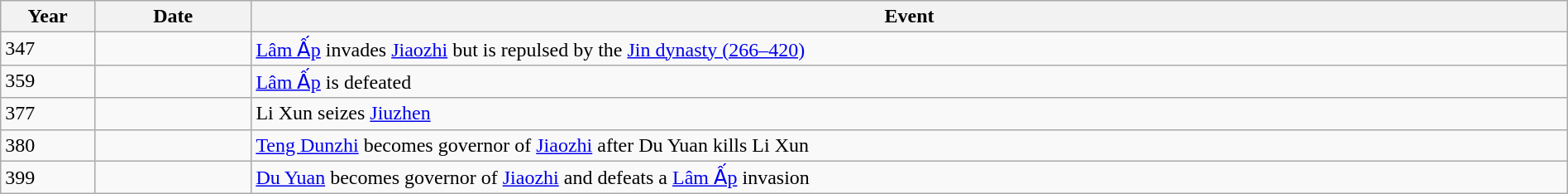<table class="wikitable" width="100%">
<tr>
<th style="width:6%">Year</th>
<th style="width:10%">Date</th>
<th>Event</th>
</tr>
<tr>
<td>347</td>
<td></td>
<td><a href='#'>Lâm Ấp</a> invades <a href='#'>Jiaozhi</a> but is repulsed by the <a href='#'>Jin dynasty (266–420)</a></td>
</tr>
<tr>
<td>359</td>
<td></td>
<td><a href='#'>Lâm Ấp</a> is defeated</td>
</tr>
<tr>
<td>377</td>
<td></td>
<td>Li Xun seizes <a href='#'>Jiuzhen</a></td>
</tr>
<tr>
<td>380</td>
<td></td>
<td><a href='#'>Teng Dunzhi</a> becomes governor of <a href='#'>Jiaozhi</a> after Du Yuan kills Li Xun</td>
</tr>
<tr>
<td>399</td>
<td></td>
<td><a href='#'>Du Yuan</a> becomes governor of <a href='#'>Jiaozhi</a> and defeats a <a href='#'>Lâm Ấp</a> invasion</td>
</tr>
</table>
